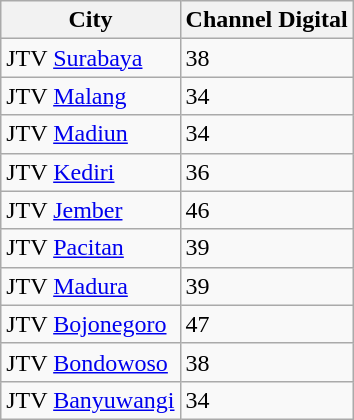<table class="wikitable sortable">
<tr>
<th>City</th>
<th>Channel Digital</th>
</tr>
<tr>
<td>JTV <a href='#'>Surabaya</a></td>
<td>38</td>
</tr>
<tr>
<td>JTV <a href='#'>Malang</a></td>
<td>34</td>
</tr>
<tr>
<td>JTV <a href='#'>Madiun</a></td>
<td>34</td>
</tr>
<tr>
<td>JTV <a href='#'>Kediri</a></td>
<td>36</td>
</tr>
<tr>
<td>JTV <a href='#'>Jember</a></td>
<td>46</td>
</tr>
<tr>
<td>JTV <a href='#'>Pacitan</a></td>
<td>39</td>
</tr>
<tr>
<td>JTV <a href='#'>Madura</a></td>
<td>39</td>
</tr>
<tr>
<td>JTV <a href='#'>Bojonegoro</a></td>
<td>47</td>
</tr>
<tr>
<td>JTV <a href='#'>Bondowoso</a></td>
<td>38</td>
</tr>
<tr>
<td>JTV <a href='#'>Banyuwangi</a></td>
<td>34</td>
</tr>
</table>
